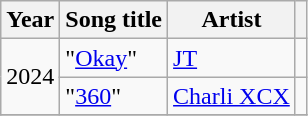<table class="wikitable plainrowheaders sortable">
<tr>
<th scope="col">Year</th>
<th scope="col">Song title</th>
<th scope="col">Artist</th>
<th scope="col" class="unsortable"></th>
</tr>
<tr>
<td rowspan="2">2024</td>
<td>"<a href='#'>Okay</a>"</td>
<td><a href='#'>JT</a></td>
<td style="text-align:center"></td>
</tr>
<tr>
<td>"<a href='#'>360</a>"</td>
<td><a href='#'>Charli XCX</a></td>
<td style="text-align:center"></td>
</tr>
<tr>
</tr>
</table>
